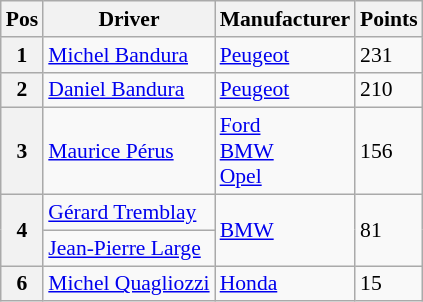<table class="wikitable" style="font-size: 90%">
<tr>
<th>Pos</th>
<th>Driver</th>
<th>Manufacturer</th>
<th>Points</th>
</tr>
<tr>
<th>1</th>
<td> <a href='#'>Michel Bandura</a></td>
<td><a href='#'>Peugeot</a></td>
<td>231</td>
</tr>
<tr>
<th>2</th>
<td> <a href='#'>Daniel Bandura</a></td>
<td><a href='#'>Peugeot</a></td>
<td>210</td>
</tr>
<tr>
<th>3</th>
<td> <a href='#'>Maurice Pérus</a></td>
<td><a href='#'>Ford</a><br><a href='#'>BMW</a><br><a href='#'>Opel</a></td>
<td>156</td>
</tr>
<tr>
<th rowspan=2>4</th>
<td> <a href='#'>Gérard Tremblay</a></td>
<td rowspan=2><a href='#'>BMW</a></td>
<td rowspan=2>81</td>
</tr>
<tr>
<td> <a href='#'>Jean-Pierre Large</a></td>
</tr>
<tr>
<th>6</th>
<td> <a href='#'>Michel Quagliozzi</a></td>
<td><a href='#'>Honda</a></td>
<td>15</td>
</tr>
</table>
